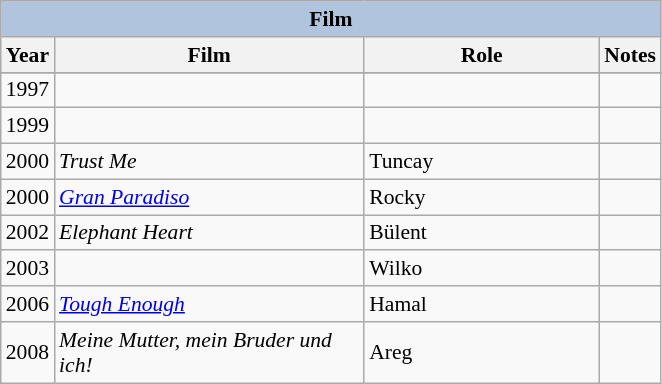<table class="wikitable" style="font-size: 90%;">
<tr>
<th colspan="4" style="background: LightSteelBlue;">Film</th>
</tr>
<tr>
<th align="center">Year</th>
<th width="200">Film</th>
<th width="150">Role</th>
<th>Notes</th>
</tr>
<tr>
</tr>
<tr>
<td>1997</td>
<td><em></em></td>
<td></td>
<td></td>
</tr>
<tr>
<td>1999</td>
<td><em></em></td>
<td></td>
<td></td>
</tr>
<tr>
<td>2000</td>
<td><em>Trust Me</em></td>
<td>Tuncay</td>
<td></td>
</tr>
<tr>
<td>2000</td>
<td><em><a href='#'>Gran Paradiso</a></em></td>
<td>Rocky</td>
<td></td>
</tr>
<tr>
<td>2002</td>
<td><em>Elephant Heart</em></td>
<td>Bülent</td>
<td></td>
</tr>
<tr>
<td>2003</td>
<td><em></em></td>
<td>Wilko</td>
<td></td>
</tr>
<tr>
<td>2006</td>
<td><em><a href='#'>Tough Enough</a></em></td>
<td>Hamal</td>
<td></td>
</tr>
<tr>
<td>2008</td>
<td><em>Meine Mutter, mein Bruder und ich!</em></td>
<td>Areg</td>
<td></td>
</tr>
</table>
